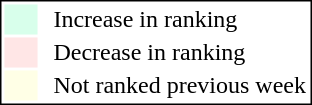<table style="border:1px solid black; float:right;">
<tr>
<td style="background:#D8FFEB; width:20px;"></td>
<td> </td>
<td>Increase in ranking</td>
</tr>
<tr>
<td style="background:#FFE6E6; width:20px;"></td>
<td> </td>
<td>Decrease in ranking</td>
</tr>
<tr>
<td style="background:#FFFFE6; width:20px;"></td>
<td> </td>
<td>Not ranked previous week</td>
</tr>
</table>
